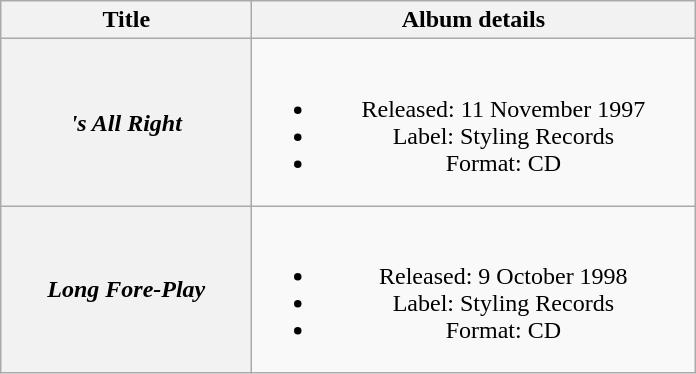<table class="wikitable plainrowheaders" style="text-align:center;">
<tr>
<th scope="col" style="width:10em;">Title</th>
<th scope="col" style="width:18em;">Album details</th>
</tr>
<tr>
<th scope="row"><em> 's All Right</em></th>
<td><br><ul><li>Released: 11 November 1997</li><li>Label: Styling Records</li><li>Format: CD</li></ul></td>
</tr>
<tr>
<th scope="row"><em>Long Fore-Play</em></th>
<td><br><ul><li>Released: 9 October 1998</li><li>Label: Styling Records</li><li>Format: CD</li></ul></td>
</tr>
</table>
